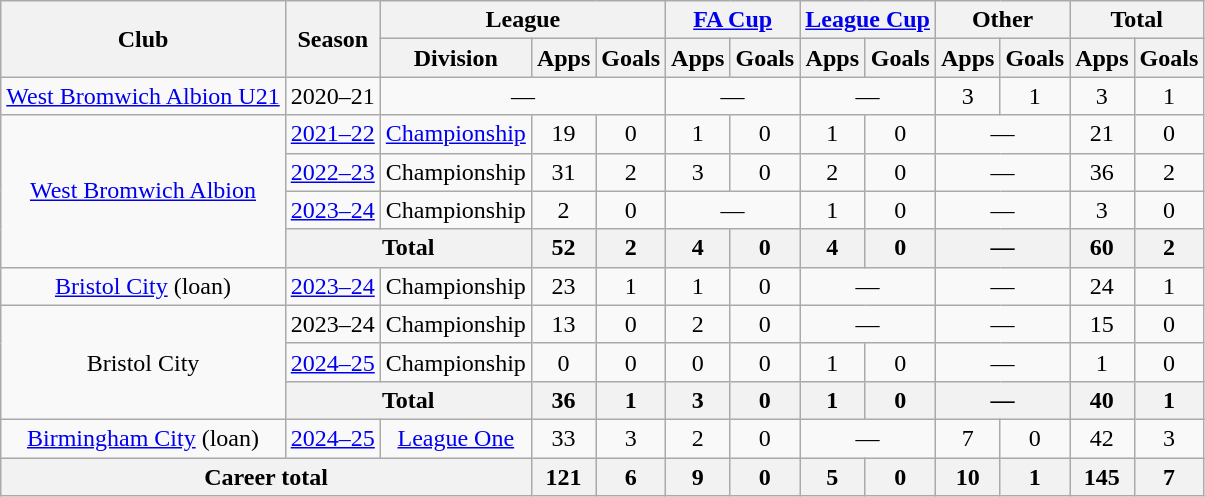<table class="wikitable" style="text-align: center">
<tr>
<th rowspan="2">Club</th>
<th rowspan="2">Season</th>
<th colspan="3">League</th>
<th colspan="2"><a href='#'>FA Cup</a></th>
<th colspan="2"><a href='#'>League Cup</a></th>
<th colspan="2">Other</th>
<th colspan="2">Total</th>
</tr>
<tr>
<th>Division</th>
<th>Apps</th>
<th>Goals</th>
<th>Apps</th>
<th>Goals</th>
<th>Apps</th>
<th>Goals</th>
<th>Apps</th>
<th>Goals</th>
<th>Apps</th>
<th>Goals</th>
</tr>
<tr>
<td><a href='#'>West Bromwich Albion U21</a></td>
<td>2020–21</td>
<td colspan=3>—</td>
<td colspan=2>—</td>
<td colspan=2>—</td>
<td>3</td>
<td>1</td>
<td>3</td>
<td>1</td>
</tr>
<tr>
<td rowspan="4"><a href='#'>West Bromwich Albion</a></td>
<td><a href='#'>2021–22</a></td>
<td><a href='#'>Championship</a></td>
<td>19</td>
<td>0</td>
<td>1</td>
<td>0</td>
<td>1</td>
<td>0</td>
<td colspan=2>—</td>
<td>21</td>
<td>0</td>
</tr>
<tr>
<td><a href='#'>2022–23</a></td>
<td>Championship</td>
<td>31</td>
<td>2</td>
<td>3</td>
<td>0</td>
<td>2</td>
<td>0</td>
<td colspan=2>—</td>
<td>36</td>
<td>2</td>
</tr>
<tr>
<td><a href='#'>2023–24</a></td>
<td>Championship</td>
<td>2</td>
<td>0</td>
<td colspan=2>—</td>
<td>1</td>
<td>0</td>
<td colspan=2>—</td>
<td>3</td>
<td>0</td>
</tr>
<tr>
<th colspan=2>Total</th>
<th>52</th>
<th>2</th>
<th>4</th>
<th>0</th>
<th>4</th>
<th>0</th>
<th colspan=2>—</th>
<th>60</th>
<th>2</th>
</tr>
<tr>
<td><a href='#'>Bristol City</a> (loan)</td>
<td><a href='#'>2023–24</a></td>
<td>Championship</td>
<td>23</td>
<td>1</td>
<td>1</td>
<td>0</td>
<td colspan=2>—</td>
<td colspan=2>—</td>
<td>24</td>
<td>1</td>
</tr>
<tr>
<td rowspan="3">Bristol City</td>
<td>2023–24</td>
<td>Championship</td>
<td>13</td>
<td>0</td>
<td>2</td>
<td>0</td>
<td colspan=2>—</td>
<td colspan=2>—</td>
<td>15</td>
<td>0</td>
</tr>
<tr>
<td><a href='#'>2024–25</a></td>
<td>Championship</td>
<td>0</td>
<td>0</td>
<td>0</td>
<td>0</td>
<td>1</td>
<td>0</td>
<td colspan=2>—</td>
<td>1</td>
<td>0</td>
</tr>
<tr>
<th colspan=2>Total</th>
<th>36</th>
<th>1</th>
<th>3</th>
<th>0</th>
<th>1</th>
<th>0</th>
<th colspan=2>—</th>
<th>40</th>
<th>1</th>
</tr>
<tr>
<td><a href='#'>Birmingham City</a> (loan)</td>
<td><a href='#'>2024–25</a></td>
<td><a href='#'>League One</a></td>
<td>33</td>
<td>3</td>
<td>2</td>
<td>0</td>
<td colspan=2>—</td>
<td>7</td>
<td>0</td>
<td>42</td>
<td>3</td>
</tr>
<tr>
<th colspan=3>Career total</th>
<th>121</th>
<th>6</th>
<th>9</th>
<th>0</th>
<th>5</th>
<th>0</th>
<th>10</th>
<th>1</th>
<th>145</th>
<th>7</th>
</tr>
</table>
